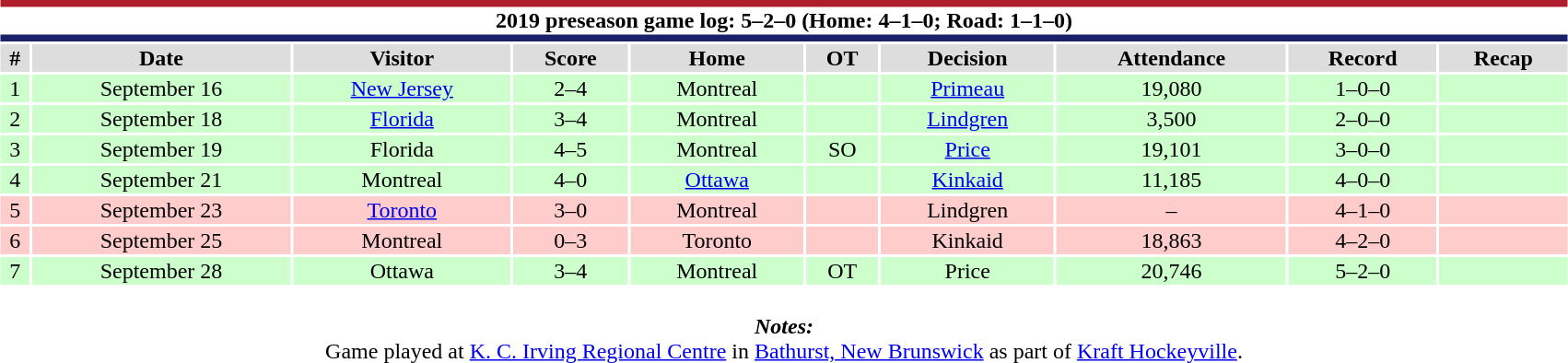<table class="toccolours collapsible collapsed" style="width:90%; clear:both; margin:1.5em auto; text-align:center;">
<tr>
<th colspan="10" style="background:#FFFFFF; border-top:#AF1E2D 5px solid; border-bottom:#192168 5px solid;">2019 preseason game log: 5–2–0 (Home: 4–1–0; Road: 1–1–0)</th>
</tr>
<tr style="background:#ddd;">
<th>#</th>
<th>Date</th>
<th>Visitor</th>
<th>Score</th>
<th>Home</th>
<th>OT</th>
<th>Decision</th>
<th>Attendance</th>
<th>Record</th>
<th>Recap</th>
</tr>
<tr style="background:#cfc;">
<td>1</td>
<td>September 16</td>
<td><a href='#'>New Jersey</a></td>
<td>2–4</td>
<td>Montreal</td>
<td></td>
<td><a href='#'>Primeau</a></td>
<td>19,080</td>
<td>1–0–0</td>
<td></td>
</tr>
<tr style="background:#cfc;">
<td>2</td>
<td>September 18</td>
<td><a href='#'>Florida</a></td>
<td>3–4</td>
<td>Montreal</td>
<td></td>
<td><a href='#'>Lindgren</a></td>
<td>3,500</td>
<td>2–0–0</td>
<td></td>
</tr>
<tr style="background:#cfc;">
<td>3</td>
<td>September 19</td>
<td>Florida</td>
<td>4–5</td>
<td>Montreal</td>
<td>SO</td>
<td><a href='#'>Price</a></td>
<td>19,101</td>
<td>3–0–0</td>
<td></td>
</tr>
<tr style="background:#cfc;">
<td>4</td>
<td>September 21</td>
<td>Montreal</td>
<td>4–0</td>
<td><a href='#'>Ottawa</a></td>
<td></td>
<td><a href='#'>Kinkaid</a></td>
<td>11,185</td>
<td>4–0–0</td>
<td></td>
</tr>
<tr style="background:#fcc;">
<td>5</td>
<td>September 23</td>
<td><a href='#'>Toronto</a></td>
<td>3–0</td>
<td>Montreal</td>
<td></td>
<td>Lindgren</td>
<td>–</td>
<td>4–1–0</td>
<td></td>
</tr>
<tr style="background:#fcc;">
<td>6</td>
<td>September 25</td>
<td>Montreal</td>
<td>0–3</td>
<td>Toronto</td>
<td></td>
<td>Kinkaid</td>
<td>18,863</td>
<td>4–2–0</td>
<td></td>
</tr>
<tr style="background:#cfc;">
<td>7</td>
<td>September 28</td>
<td>Ottawa</td>
<td>3–4</td>
<td>Montreal</td>
<td>OT</td>
<td>Price</td>
<td>20,746</td>
<td>5–2–0</td>
<td></td>
</tr>
<tr>
<td colspan="10" style="text-align:center;"><br><strong><em>Notes:</em></strong><br>
 Game played at <a href='#'>K. C. Irving Regional Centre</a> in <a href='#'>Bathurst, New Brunswick</a> as part of <a href='#'>Kraft Hockeyville</a>.</td>
</tr>
</table>
